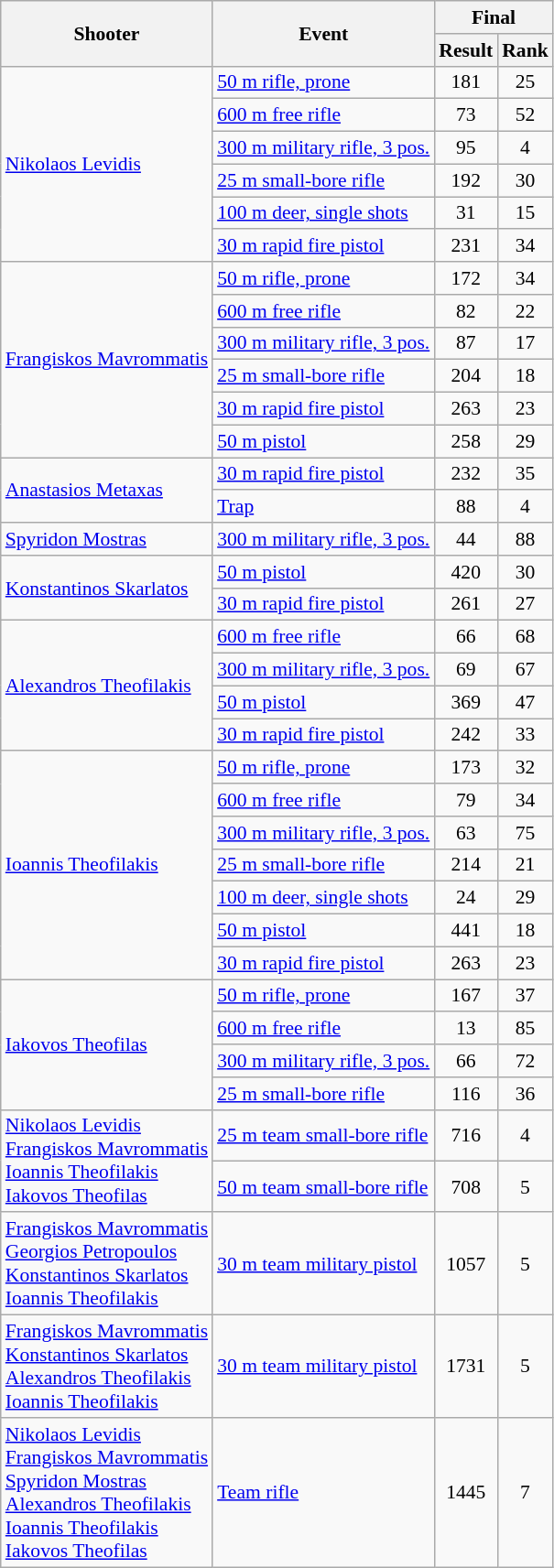<table class=wikitable style="font-size:90%">
<tr>
<th rowspan=2>Shooter</th>
<th rowspan=2>Event</th>
<th colspan=2>Final</th>
</tr>
<tr>
<th>Result</th>
<th>Rank</th>
</tr>
<tr>
<td rowspan=6><a href='#'>Nikolaos Levidis</a></td>
<td><a href='#'>50 m rifle, prone</a></td>
<td align=center>181</td>
<td align=center>25</td>
</tr>
<tr>
<td><a href='#'>600 m free rifle</a></td>
<td align=center>73</td>
<td align=center>52</td>
</tr>
<tr>
<td><a href='#'>300 m military rifle, 3 pos.</a></td>
<td align=center>95</td>
<td align=center>4</td>
</tr>
<tr>
<td><a href='#'>25 m small-bore rifle</a></td>
<td align=center>192</td>
<td align=center>30</td>
</tr>
<tr>
<td><a href='#'>100 m deer, single shots</a></td>
<td align=center>31</td>
<td align=center>15</td>
</tr>
<tr>
<td><a href='#'>30 m rapid fire pistol</a></td>
<td align=center>231</td>
<td align=center>34</td>
</tr>
<tr>
<td rowspan=6><a href='#'>Frangiskos Mavrommatis</a></td>
<td><a href='#'>50 m rifle, prone</a></td>
<td align=center>172</td>
<td align=center>34</td>
</tr>
<tr>
<td><a href='#'>600 m free rifle</a></td>
<td align=center>82</td>
<td align=center>22</td>
</tr>
<tr>
<td><a href='#'>300 m military rifle, 3 pos.</a></td>
<td align=center>87</td>
<td align=center>17</td>
</tr>
<tr>
<td><a href='#'>25 m small-bore rifle</a></td>
<td align=center>204</td>
<td align=center>18</td>
</tr>
<tr>
<td><a href='#'>30 m rapid fire pistol</a></td>
<td align=center>263</td>
<td align=center>23</td>
</tr>
<tr>
<td><a href='#'>50 m pistol</a></td>
<td align=center>258</td>
<td align=center>29</td>
</tr>
<tr>
<td rowspan=2><a href='#'>Anastasios Metaxas</a></td>
<td><a href='#'>30 m rapid fire pistol</a></td>
<td align=center>232</td>
<td align=center>35</td>
</tr>
<tr>
<td><a href='#'>Trap</a></td>
<td align=center>88</td>
<td align=center>4</td>
</tr>
<tr>
<td><a href='#'>Spyridon Mostras</a></td>
<td><a href='#'>300 m military rifle, 3 pos.</a></td>
<td align=center>44</td>
<td align=center>88</td>
</tr>
<tr>
<td rowspan=2><a href='#'>Konstantinos Skarlatos</a></td>
<td><a href='#'>50 m pistol</a></td>
<td align=center>420</td>
<td align=center>30</td>
</tr>
<tr>
<td><a href='#'>30 m rapid fire pistol</a></td>
<td align=center>261</td>
<td align=center>27</td>
</tr>
<tr>
<td rowspan=4><a href='#'>Alexandros Theofilakis</a></td>
<td><a href='#'>600 m free rifle</a></td>
<td align=center>66</td>
<td align=center>68</td>
</tr>
<tr>
<td><a href='#'>300 m military rifle, 3 pos.</a></td>
<td align=center>69</td>
<td align=center>67</td>
</tr>
<tr>
<td><a href='#'>50 m pistol</a></td>
<td align=center>369</td>
<td align=center>47</td>
</tr>
<tr>
<td><a href='#'>30 m rapid fire pistol</a></td>
<td align=center>242</td>
<td align=center>33</td>
</tr>
<tr>
<td rowspan=7><a href='#'>Ioannis Theofilakis</a></td>
<td><a href='#'>50 m rifle, prone</a></td>
<td align=center>173</td>
<td align=center>32</td>
</tr>
<tr>
<td><a href='#'>600 m free rifle</a></td>
<td align=center>79</td>
<td align=center>34</td>
</tr>
<tr>
<td><a href='#'>300 m military rifle, 3 pos.</a></td>
<td align=center>63</td>
<td align=center>75</td>
</tr>
<tr>
<td><a href='#'>25 m small-bore rifle</a></td>
<td align=center>214</td>
<td align=center>21</td>
</tr>
<tr>
<td><a href='#'>100 m deer, single shots</a></td>
<td align=center>24</td>
<td align=center>29</td>
</tr>
<tr>
<td><a href='#'>50 m pistol</a></td>
<td align=center>441</td>
<td align=center>18</td>
</tr>
<tr>
<td><a href='#'>30 m rapid fire pistol</a></td>
<td align=center>263</td>
<td align=center>23</td>
</tr>
<tr>
<td rowspan=4><a href='#'>Iakovos Theofilas</a></td>
<td><a href='#'>50 m rifle, prone</a></td>
<td align=center>167</td>
<td align=center>37</td>
</tr>
<tr>
<td><a href='#'>600 m free rifle</a></td>
<td align=center>13</td>
<td align=center>85</td>
</tr>
<tr>
<td><a href='#'>300 m military rifle, 3 pos.</a></td>
<td align=center>66</td>
<td align=center>72</td>
</tr>
<tr>
<td><a href='#'>25 m small-bore rifle</a></td>
<td align=center>116</td>
<td align=center>36</td>
</tr>
<tr>
<td rowspan=2><a href='#'>Nikolaos Levidis</a> <br> <a href='#'>Frangiskos Mavrommatis</a> <br> <a href='#'>Ioannis Theofilakis</a> <br> <a href='#'>Iakovos Theofilas</a></td>
<td><a href='#'>25 m team small-bore rifle</a></td>
<td align=center>716</td>
<td align=center>4</td>
</tr>
<tr>
<td><a href='#'>50 m team small-bore rifle</a></td>
<td align=center>708</td>
<td align=center>5</td>
</tr>
<tr>
<td><a href='#'>Frangiskos Mavrommatis</a> <br> <a href='#'>Georgios Petropoulos</a> <br> <a href='#'>Konstantinos Skarlatos</a> <br> <a href='#'>Ioannis Theofilakis</a></td>
<td><a href='#'>30 m team military pistol</a></td>
<td align=center>1057</td>
<td align=center>5</td>
</tr>
<tr>
<td><a href='#'>Frangiskos Mavrommatis</a> <br> <a href='#'>Konstantinos Skarlatos</a> <br> <a href='#'>Alexandros Theofilakis</a> <br> <a href='#'>Ioannis Theofilakis</a></td>
<td><a href='#'>30 m team military pistol</a></td>
<td align=center>1731</td>
<td align=center>5</td>
</tr>
<tr>
<td><a href='#'>Nikolaos Levidis</a> <br> <a href='#'>Frangiskos Mavrommatis</a> <br> <a href='#'>Spyridon Mostras</a> <br> <a href='#'>Alexandros Theofilakis</a> <br> <a href='#'>Ioannis Theofilakis</a> <br> <a href='#'>Iakovos Theofilas</a></td>
<td><a href='#'>Team rifle</a></td>
<td align=center>1445</td>
<td align=center>7</td>
</tr>
</table>
